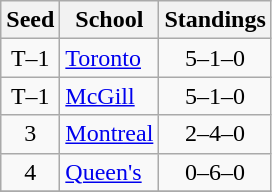<table class="wikitable">
<tr>
<th>Seed</th>
<th>School</th>
<th>Standings</th>
</tr>
<tr>
<td align=center>T–1</td>
<td><a href='#'>Toronto</a></td>
<td align=center>5–1–0</td>
</tr>
<tr>
<td align=center>T–1</td>
<td><a href='#'>McGill</a></td>
<td align=center>5–1–0</td>
</tr>
<tr>
<td align=center>3</td>
<td><a href='#'>Montreal</a></td>
<td align=center>2–4–0</td>
</tr>
<tr>
<td align=center>4</td>
<td><a href='#'>Queen's</a></td>
<td align=center>0–6–0</td>
</tr>
<tr>
</tr>
</table>
